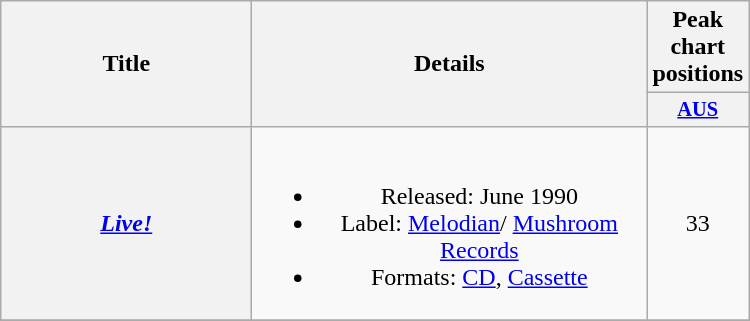<table class="wikitable plainrowheaders" style="text-align:center;">
<tr>
<th scope="col" rowspan="2" style="width:10em;">Title</th>
<th scope="col" rowspan="2" style="width:16em;">Details</th>
<th scope="col" colspan="1">Peak chart positions</th>
</tr>
<tr>
<th scope="col" style="width:3em;font-size:85%;"><a href='#'>AUS</a><br></th>
</tr>
<tr>
<th scope="row"><em><a href='#'>Live!</a></em></th>
<td><br><ul><li>Released: June 1990</li><li>Label: <a href='#'>Melodian</a>/ <a href='#'>Mushroom Records</a></li><li>Formats: <a href='#'>CD</a>, <a href='#'>Cassette</a></li></ul></td>
<td>33</td>
</tr>
<tr>
</tr>
</table>
